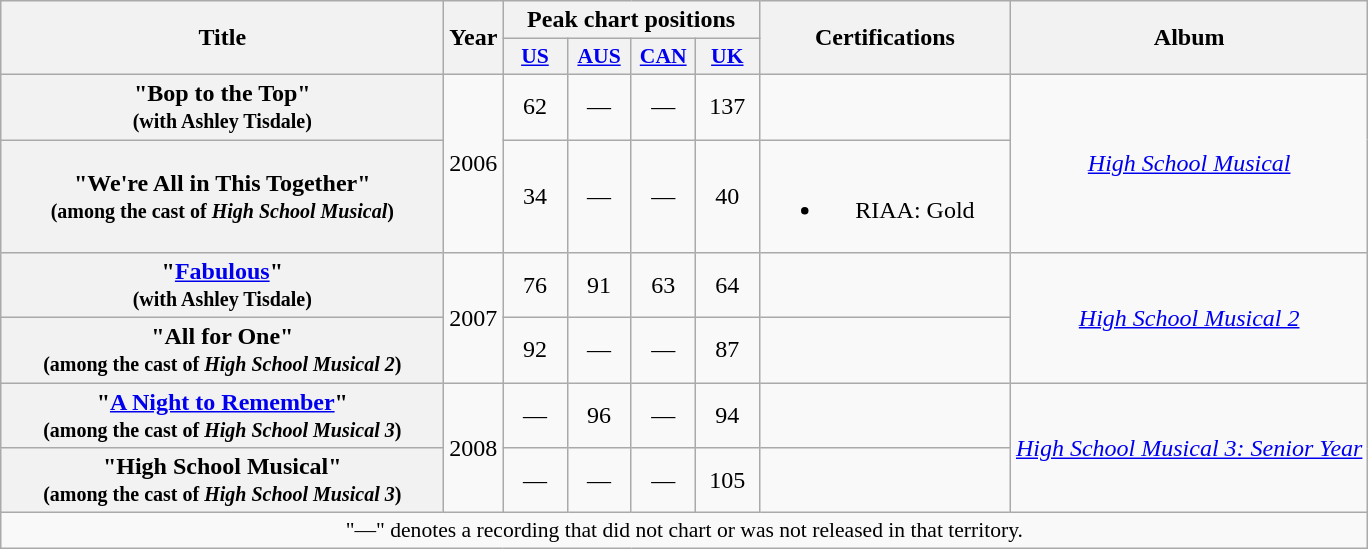<table class="wikitable plainrowheaders" style="text-align:center;" border="1">
<tr>
<th scope="col" rowspan="2" style="width:18em;">Title</th>
<th scope="col" rowspan="2">Year</th>
<th scope="col" colspan="4">Peak chart positions</th>
<th scope="col" rowspan="2" style="width:10em;">Certifications</th>
<th scope="col" rowspan="2">Album</th>
</tr>
<tr>
<th scope="col" style="width:2.5em;font-size:90%;"><a href='#'>US</a><br></th>
<th scope="col" style="width:2.5em;font-size:90%;"><a href='#'>AUS</a><br></th>
<th scope="col" style="width:2.5em;font-size:90%;"><a href='#'>CAN</a><br></th>
<th scope="col" style="width:2.5em;font-size:90%;"><a href='#'>UK</a><br></th>
</tr>
<tr>
<th scope="row">"Bop to the Top"<br><small>(with Ashley Tisdale)</small></th>
<td rowspan="2">2006</td>
<td>62</td>
<td>—</td>
<td>—</td>
<td>137</td>
<td></td>
<td rowspan="2"><em><a href='#'>High School Musical</a></em></td>
</tr>
<tr>
<th scope="row">"We're All in This Together"<br><small>(among the cast of <em>High School Musical</em>)</small></th>
<td>34</td>
<td>—</td>
<td>—</td>
<td>40</td>
<td><br><ul><li>RIAA: Gold</li></ul></td>
</tr>
<tr>
<th scope="row">"<a href='#'>Fabulous</a>" <br><small>(with Ashley Tisdale)</small></th>
<td rowspan=2>2007</td>
<td>76</td>
<td>91</td>
<td>63</td>
<td>64</td>
<td></td>
<td rowspan="2"><em><a href='#'>High School Musical 2</a></em></td>
</tr>
<tr>
<th scope="row">"All for One"<br><small>(among the cast of <em>High School Musical 2</em>)</small></th>
<td>92</td>
<td>—</td>
<td>—</td>
<td>87</td>
<td></td>
</tr>
<tr>
<th scope="row">"<a href='#'>A Night to Remember</a>" <br><small>(among the cast of <em>High School Musical 3</em>)</small></th>
<td rowspan="2">2008</td>
<td>—</td>
<td>96</td>
<td>—</td>
<td>94</td>
<td></td>
<td rowspan="2"><em><a href='#'>High School Musical 3: Senior Year</a></em></td>
</tr>
<tr>
<th scope="row">"High School Musical"<br><small>(among the cast of <em>High School Musical 3</em>)</small></th>
<td>—</td>
<td>—</td>
<td>—</td>
<td>105</td>
<td></td>
</tr>
<tr>
<td colspan="8" style="font-size:90%">"—" denotes a recording that did not chart or was not released in that territory.</td>
</tr>
</table>
